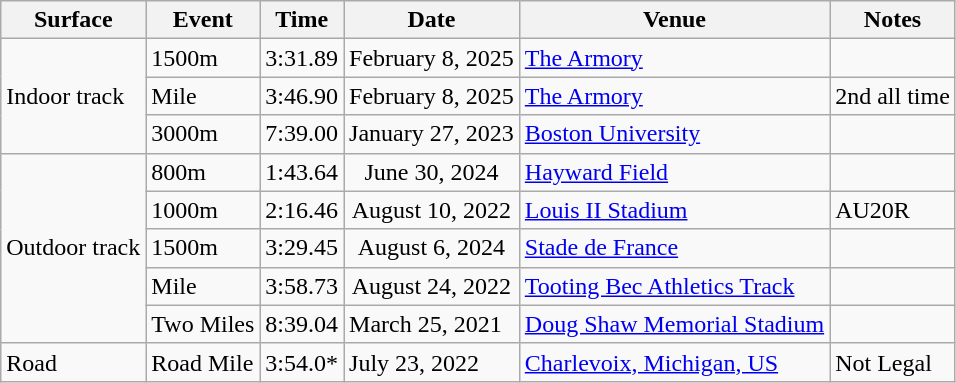<table class="wikitable sortable">
<tr>
<th>Surface</th>
<th>Event</th>
<th>Time</th>
<th>Date</th>
<th>Venue</th>
<th>Notes</th>
</tr>
<tr>
<td rowspan="3">Indoor track</td>
<td>1500m</td>
<td align="center">3:31.89</td>
<td align="center">February 8, 2025</td>
<td><a href='#'>The Armory</a></td>
<td></td>
</tr>
<tr>
<td>Mile</td>
<td align="center">3:46.90</td>
<td align="center">February 8, 2025</td>
<td><a href='#'>The Armory</a></td>
<td>2nd all time</td>
</tr>
<tr>
<td>3000m</td>
<td align="center">7:39.00</td>
<td align="center">January 27, 2023</td>
<td><a href='#'>Boston University</a></td>
<td></td>
</tr>
<tr>
<td rowspan="5">Outdoor track</td>
<td>800m</td>
<td align="center">1:43.64</td>
<td align="center">June 30, 2024</td>
<td><a href='#'>Hayward Field</a></td>
<td></td>
</tr>
<tr>
<td>1000m</td>
<td align="center">2:16.46</td>
<td align="center">August 10, 2022</td>
<td><a href='#'>Louis II Stadium</a></td>
<td>AU20R</td>
</tr>
<tr>
<td>1500m</td>
<td align="center">3:29.45</td>
<td align="center">August 6, 2024</td>
<td><a href='#'>Stade de France</a></td>
<td></td>
</tr>
<tr>
<td>Mile</td>
<td align="center">3:58.73</td>
<td align="center">August 24, 2022</td>
<td><a href='#'>Tooting Bec Athletics Track</a></td>
<td></td>
</tr>
<tr>
<td>Two Miles</td>
<td>8:39.04</td>
<td>March 25, 2021</td>
<td><a href='#'>Doug Shaw Memorial Stadium</a></td>
<td></td>
</tr>
<tr>
<td>Road</td>
<td>Road Mile</td>
<td>3:54.0*</td>
<td>July 23, 2022</td>
<td><a href='#'>Charlevoix, Michigan, US</a></td>
<td>Not Legal</td>
</tr>
</table>
